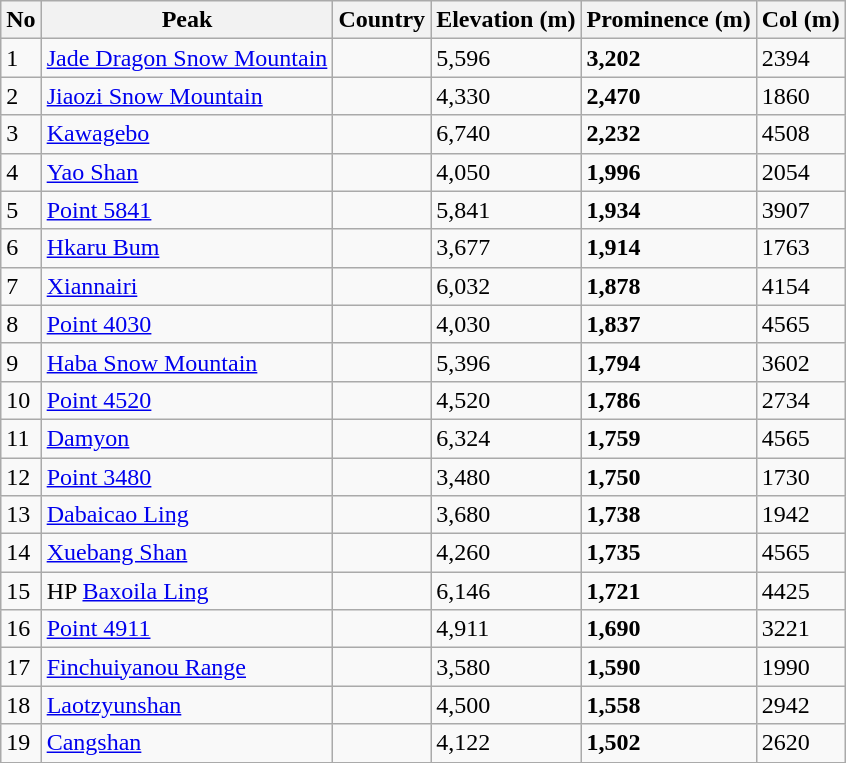<table class="wikitable sortable">
<tr>
<th>No</th>
<th>Peak</th>
<th>Country</th>
<th>Elevation (m)</th>
<th>Prominence (m)</th>
<th>Col (m)</th>
</tr>
<tr>
<td>1</td>
<td><a href='#'>Jade Dragon Snow Mountain</a></td>
<td></td>
<td>5,596</td>
<td><strong>3,202</strong></td>
<td>2394</td>
</tr>
<tr>
<td>2</td>
<td><a href='#'>Jiaozi Snow Mountain</a></td>
<td></td>
<td>4,330</td>
<td><strong>2,470</strong></td>
<td>1860</td>
</tr>
<tr>
<td>3</td>
<td><a href='#'>Kawagebo</a></td>
<td></td>
<td>6,740</td>
<td><strong>2,232</strong></td>
<td>4508</td>
</tr>
<tr>
<td>4</td>
<td><a href='#'>Yao Shan</a></td>
<td></td>
<td>4,050</td>
<td><strong>1,996</strong></td>
<td>2054</td>
</tr>
<tr>
<td>5</td>
<td><a href='#'>Point 5841</a></td>
<td></td>
<td>5,841</td>
<td><strong>1,934</strong></td>
<td>3907</td>
</tr>
<tr>
<td>6</td>
<td><a href='#'>Hkaru Bum</a></td>
<td></td>
<td>3,677</td>
<td><strong>1,914</strong></td>
<td>1763</td>
</tr>
<tr>
<td>7</td>
<td><a href='#'>Xiannairi</a></td>
<td></td>
<td>6,032</td>
<td><strong>1,878</strong></td>
<td>4154</td>
</tr>
<tr>
<td>8</td>
<td><a href='#'>Point 4030</a></td>
<td></td>
<td>4,030</td>
<td><strong>1,837</strong></td>
<td>4565</td>
</tr>
<tr>
<td>9</td>
<td><a href='#'>Haba Snow Mountain</a></td>
<td></td>
<td>5,396</td>
<td><strong>1,794</strong></td>
<td>3602</td>
</tr>
<tr>
<td>10</td>
<td><a href='#'>Point 4520</a></td>
<td></td>
<td>4,520</td>
<td><strong>1,786</strong></td>
<td>2734</td>
</tr>
<tr>
<td>11</td>
<td><a href='#'>Damyon</a></td>
<td></td>
<td>6,324</td>
<td><strong>1,759</strong></td>
<td>4565</td>
</tr>
<tr>
<td>12</td>
<td><a href='#'>Point 3480</a></td>
<td></td>
<td>3,480</td>
<td><strong>1,750</strong></td>
<td>1730</td>
</tr>
<tr>
<td>13</td>
<td><a href='#'>Dabaicao Ling</a></td>
<td></td>
<td>3,680</td>
<td><strong>1,738</strong></td>
<td>1942</td>
</tr>
<tr>
<td>14</td>
<td><a href='#'>Xuebang Shan</a></td>
<td></td>
<td>4,260</td>
<td><strong>1,735</strong></td>
<td>4565</td>
</tr>
<tr>
<td>15</td>
<td>HP <a href='#'>Baxoila Ling</a></td>
<td></td>
<td>6,146</td>
<td><strong>1,721</strong></td>
<td>4425</td>
</tr>
<tr>
<td>16</td>
<td><a href='#'>Point 4911</a></td>
<td></td>
<td>4,911</td>
<td><strong>1,690</strong></td>
<td>3221</td>
</tr>
<tr>
<td>17</td>
<td><a href='#'>Finchuiyanou Range</a></td>
<td></td>
<td>3,580</td>
<td><strong>1,590</strong></td>
<td>1990</td>
</tr>
<tr>
<td>18</td>
<td><a href='#'>Laotzyunshan</a></td>
<td></td>
<td>4,500</td>
<td><strong>1,558</strong></td>
<td>2942</td>
</tr>
<tr>
<td>19</td>
<td><a href='#'>Cangshan</a></td>
<td></td>
<td>4,122</td>
<td><strong>1,502</strong></td>
<td>2620</td>
</tr>
<tr>
</tr>
</table>
